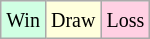<table class="wikitable">
<tr>
<td style="background:#d0ffe3;"><small>Win</small></td>
<td style="background:#ffd;"><small>Draw</small></td>
<td style="background:#ffd0e3;"><small>Loss</small></td>
</tr>
</table>
